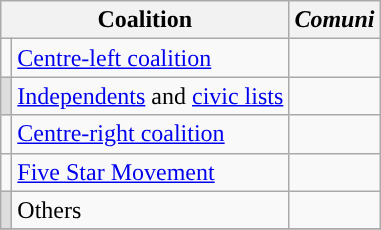<table class="wikitable">
<tr>
<th colspan=2>Coalition</th>
<th><em>Comuni</em></th>
</tr>
<tr>
<td></td>
<td><a href='#'>Centre-left coalition</a></td>
<td></td>
</tr>
<tr>
<td bgcolor="#DDDDDD"></td>
<td><a href='#'>Independents</a> and <a href='#'>civic lists</a></td>
<td></td>
</tr>
<tr>
<td></td>
<td><a href='#'>Centre-right coalition</a></td>
<td></td>
</tr>
<tr>
<td></td>
<td><a href='#'>Five Star Movement</a></td>
<td></td>
</tr>
<tr>
<td bgcolor="#DDDDDD"></td>
<td>Others</td>
<td></td>
</tr>
<tr>
</tr>
</table>
